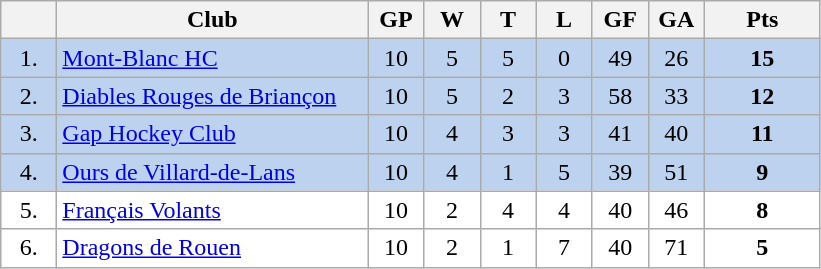<table class="wikitable">
<tr>
<th width="30"></th>
<th width="200">Club</th>
<th width="30">GP</th>
<th width="30">W</th>
<th width="30">T</th>
<th width="30">L</th>
<th width="30">GF</th>
<th width="30">GA</th>
<th width="70">Pts</th>
</tr>
<tr bgcolor="#BCD2EE" align="center">
<td>1.</td>
<td align="left"><a href='#'>Mont-Blanc HC</a></td>
<td>10</td>
<td>5</td>
<td>5</td>
<td>0</td>
<td>49</td>
<td>26</td>
<td><strong>15</strong></td>
</tr>
<tr bgcolor="#BCD2EE" align="center">
<td>2.</td>
<td align="left"><a href='#'>Diables Rouges de Briançon</a></td>
<td>10</td>
<td>5</td>
<td>2</td>
<td>3</td>
<td>58</td>
<td>33</td>
<td><strong>12</strong></td>
</tr>
<tr bgcolor="#BCD2EE" align="center">
<td>3.</td>
<td align="left"><a href='#'>Gap Hockey Club</a></td>
<td>10</td>
<td>4</td>
<td>3</td>
<td>3</td>
<td>41</td>
<td>40</td>
<td><strong>11</strong></td>
</tr>
<tr bgcolor="#BCD2EE" align="center">
<td>4.</td>
<td align="left"><a href='#'>Ours de Villard-de-Lans</a></td>
<td>10</td>
<td>4</td>
<td>1</td>
<td>5</td>
<td>39</td>
<td>51</td>
<td><strong>9</strong></td>
</tr>
<tr bgcolor="#FFFFFF" align="center">
<td>5.</td>
<td align="left"><a href='#'>Français Volants</a></td>
<td>10</td>
<td>2</td>
<td>4</td>
<td>4</td>
<td>40</td>
<td>46</td>
<td><strong>8</strong></td>
</tr>
<tr bgcolor="#FFFFFF" align="center">
<td>6.</td>
<td align="left"><a href='#'>Dragons de Rouen</a></td>
<td>10</td>
<td>2</td>
<td>1</td>
<td>7</td>
<td>40</td>
<td>71</td>
<td><strong>5</strong></td>
</tr>
</table>
